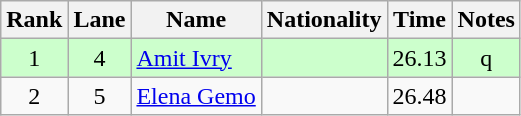<table class="wikitable sortable" style="text-align:center">
<tr>
<th>Rank</th>
<th>Lane</th>
<th>Name</th>
<th>Nationality</th>
<th>Time</th>
<th>Notes</th>
</tr>
<tr bgcolor=ccffcc>
<td>1</td>
<td>4</td>
<td align=left><a href='#'>Amit Ivry</a></td>
<td align=left></td>
<td>26.13</td>
<td>q</td>
</tr>
<tr>
<td>2</td>
<td>5</td>
<td align=left><a href='#'>Elena Gemo</a></td>
<td align=left></td>
<td>26.48</td>
<td></td>
</tr>
</table>
